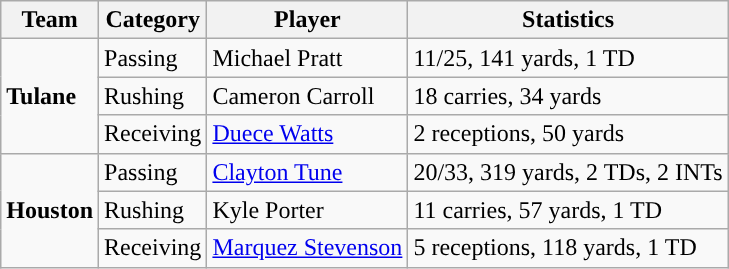<table class="wikitable" style="float: left;">
<tr>
<th>Team</th>
<th>Category</th>
<th>Player</th>
<th>Statistics</th>
</tr>
<tr>
<td rowspan=3><strong>Tulane</strong></td>
<td>Passing</td>
<td>Michael Pratt</td>
<td>11/25, 141 yards, 1 TD</td>
</tr>
<tr>
<td>Rushing</td>
<td>Cameron Carroll</td>
<td>18 carries, 34 yards</td>
</tr>
<tr>
<td>Receiving</td>
<td><a href='#'>Duece Watts</a></td>
<td>2 receptions, 50 yards</td>
</tr>
<tr>
<td rowspan=3><strong>Houston</strong></td>
<td>Passing</td>
<td><a href='#'>Clayton Tune</a></td>
<td>20/33, 319 yards, 2 TDs, 2 INTs</td>
</tr>
<tr>
<td>Rushing</td>
<td>Kyle Porter</td>
<td>11 carries, 57 yards, 1 TD</td>
</tr>
<tr>
<td>Receiving</td>
<td><a href='#'>Marquez Stevenson</a></td>
<td>5 receptions, 118 yards, 1 TD</td>
</tr>
</table>
